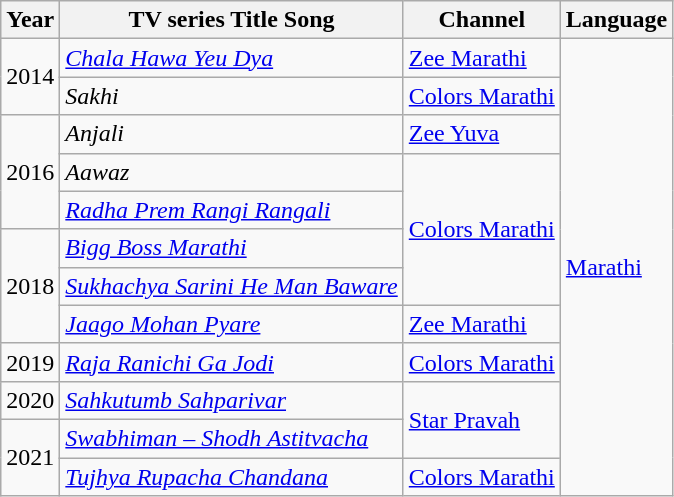<table class="wikitable sortable">
<tr>
<th>Year</th>
<th>TV series Title Song</th>
<th>Channel</th>
<th>Language</th>
</tr>
<tr>
<td rowspan="2">2014</td>
<td><em><a href='#'>Chala Hawa Yeu Dya</a></em></td>
<td><a href='#'>Zee Marathi</a></td>
<td rowspan="12"><a href='#'>Marathi</a></td>
</tr>
<tr>
<td><em>Sakhi</em></td>
<td><a href='#'>Colors Marathi</a></td>
</tr>
<tr>
<td rowspan="3">2016</td>
<td><em>Anjali</em></td>
<td><a href='#'>Zee Yuva</a></td>
</tr>
<tr>
<td><em>Aawaz</em></td>
<td rowspan="4"><a href='#'>Colors Marathi</a></td>
</tr>
<tr>
<td><em><a href='#'>Radha Prem Rangi Rangali</a></em></td>
</tr>
<tr>
<td rowspan="3">2018</td>
<td><em><a href='#'>Bigg Boss Marathi</a></em></td>
</tr>
<tr>
<td><em><a href='#'>Sukhachya Sarini He Man Baware</a></em></td>
</tr>
<tr>
<td><em><a href='#'>Jaago Mohan Pyare</a></em></td>
<td><a href='#'>Zee Marathi</a></td>
</tr>
<tr>
<td>2019</td>
<td><em><a href='#'>Raja Ranichi Ga Jodi</a></em></td>
<td><a href='#'>Colors Marathi</a></td>
</tr>
<tr>
<td>2020</td>
<td><em><a href='#'>Sahkutumb Sahparivar</a></em></td>
<td rowspan="2"><a href='#'>Star Pravah</a></td>
</tr>
<tr>
<td rowspan="2">2021</td>
<td><em><a href='#'>Swabhiman – Shodh Astitvacha</a></em></td>
</tr>
<tr>
<td><em><a href='#'>Tujhya Rupacha Chandana</a></em></td>
<td><a href='#'>Colors Marathi</a></td>
</tr>
</table>
